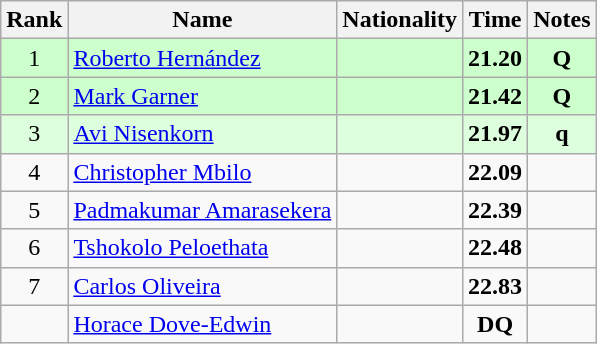<table class="wikitable sortable" style="text-align:center">
<tr>
<th>Rank</th>
<th>Name</th>
<th>Nationality</th>
<th>Time</th>
<th>Notes</th>
</tr>
<tr bgcolor=ccffcc>
<td>1</td>
<td align=left><a href='#'>Roberto Hernández</a></td>
<td align=left></td>
<td><strong>21.20</strong></td>
<td><strong>Q</strong></td>
</tr>
<tr bgcolor=ccffcc>
<td>2</td>
<td align=left><a href='#'>Mark Garner</a></td>
<td align=left></td>
<td><strong>21.42</strong></td>
<td><strong>Q</strong></td>
</tr>
<tr bgcolor=ddffdd>
<td>3</td>
<td align=left><a href='#'>Avi Nisenkorn</a></td>
<td align=left></td>
<td><strong>21.97</strong></td>
<td><strong>q</strong></td>
</tr>
<tr>
<td>4</td>
<td align=left><a href='#'>Christopher Mbilo</a></td>
<td align=left></td>
<td><strong>22.09</strong></td>
<td></td>
</tr>
<tr>
<td>5</td>
<td align=left><a href='#'>Padmakumar Amarasekera</a></td>
<td align=left></td>
<td><strong>22.39</strong></td>
<td></td>
</tr>
<tr>
<td>6</td>
<td align=left><a href='#'>Tshokolo Peloethata</a></td>
<td align=left></td>
<td><strong>22.48</strong></td>
<td></td>
</tr>
<tr>
<td>7</td>
<td align=left><a href='#'>Carlos Oliveira</a></td>
<td align=left></td>
<td><strong>22.83</strong></td>
<td></td>
</tr>
<tr>
<td></td>
<td align=left><a href='#'>Horace Dove-Edwin</a></td>
<td align=left></td>
<td><strong>DQ</strong></td>
<td></td>
</tr>
</table>
